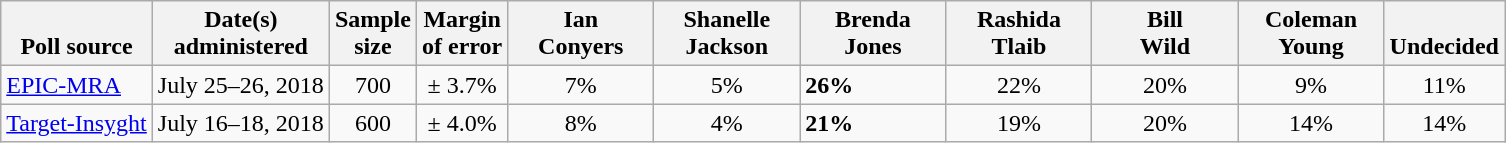<table class="wikitable">
<tr valign= bottom>
<th>Poll source</th>
<th>Date(s)<br>administered</th>
<th>Sample<br>size</th>
<th>Margin<br>of error</th>
<th style="width:90px;">Ian<br>Conyers</th>
<th style="width:90px;">Shanelle<br>Jackson</th>
<th style="width:90px;">Brenda<br>Jones</th>
<th style="width:90px;">Rashida<br>Tlaib</th>
<th style="width:90px;">Bill<br>Wild</th>
<th style="width:90px;">Coleman<br>Young</th>
<th>Undecided</th>
</tr>
<tr>
<td><a href='#'>EPIC-MRA</a></td>
<td align=center>July 25–26, 2018</td>
<td align=center>700</td>
<td align=center>± 3.7%</td>
<td align=center>7%</td>
<td align=center>5%</td>
<td><strong>26%</strong></td>
<td align=center>22%</td>
<td align=center>20%</td>
<td align=center>9%</td>
<td align=center>11%</td>
</tr>
<tr>
<td><a href='#'>Target-Insyght</a></td>
<td align=center>July 16–18, 2018</td>
<td align=center>600</td>
<td align=center>± 4.0%</td>
<td align=center>8%</td>
<td align=center>4%</td>
<td><strong>21%</strong></td>
<td align=center>19%</td>
<td align=center>20%</td>
<td align=center>14%</td>
<td align=center>14%</td>
</tr>
</table>
